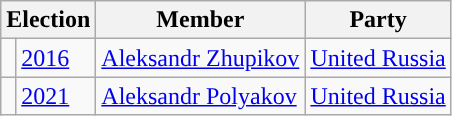<table class="wikitable">
<tr>
<th colspan="2">Election</th>
<th>Member</th>
<th>Party</th>
</tr>
<tr>
<td style="background-color: "></td>
<td><a href='#'>2016</a></td>
<td><a href='#'>Aleksandr Zhupikov</a></td>
<td><a href='#'>United Russia</a></td>
</tr>
<tr>
<td style="background-color: "></td>
<td><a href='#'>2021</a></td>
<td><a href='#'>Aleksandr Polyakov</a></td>
<td><a href='#'>United Russia</a></td>
</tr>
</table>
